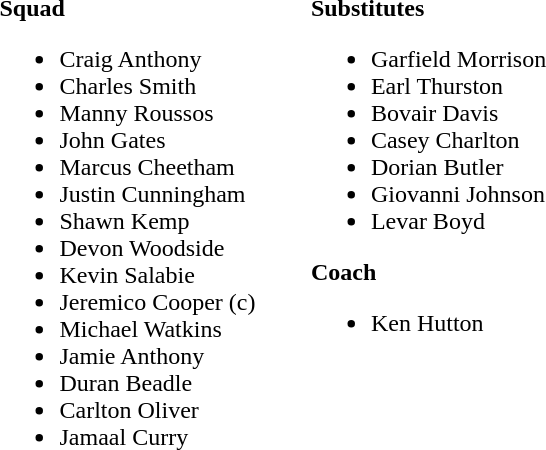<table class="toccolours" style="border-collapse: collapse;">
<tr>
<td valign="top"><br><strong>Squad</strong><ul><li>Craig Anthony</li><li>Charles Smith</li><li>Manny Roussos</li><li>John Gates</li><li>Marcus Cheetham</li><li>Justin Cunningham</li><li>Shawn Kemp</li><li>Devon Woodside</li><li>Kevin Salabie</li><li>Jeremico Cooper (c)</li><li>Michael Watkins</li><li>Jamie Anthony</li><li>Duran Beadle</li><li>Carlton Oliver</li><li>Jamaal Curry</li></ul></td>
<td width="33"> </td>
<td valign="top"><br><strong>Substitutes</strong><ul><li>Garfield Morrison</li><li>Earl Thurston</li><li>Bovair Davis</li><li>Casey Charlton</li><li>Dorian Butler</li><li>Giovanni Johnson</li><li>Levar Boyd</li></ul><strong>Coach</strong><ul><li>Ken Hutton</li></ul></td>
</tr>
</table>
